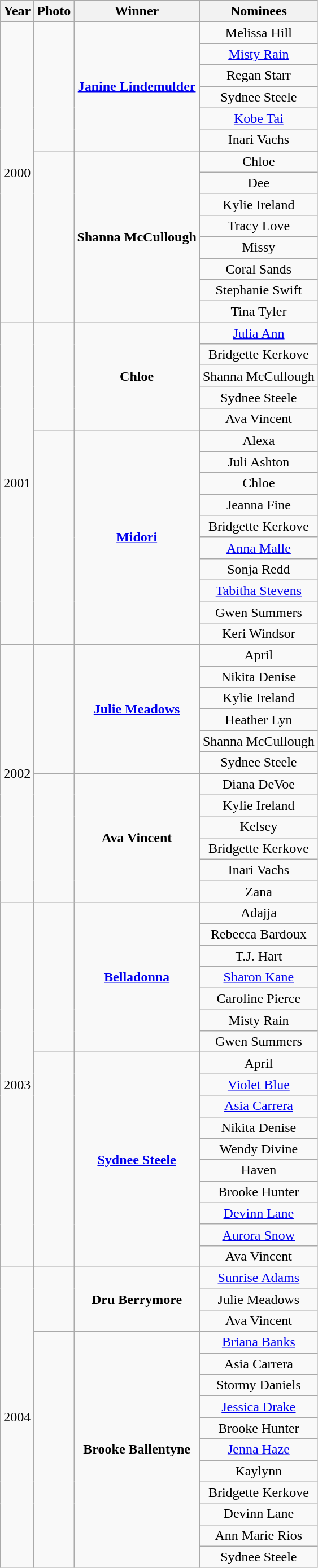<table class=wikitable>
<tr>
<th>Year</th>
<th>Photo</th>
<th>Winner<br></th>
<th>Nominees<br></th>
</tr>
<tr>
<td rowspan=15>2000</td>
<td rowspan=6 align=center></td>
<td rowspan=6 align=center><strong><a href='#'>Janine Lindemulder</a></strong> <br></td>
<td align=center>Melissa Hill<br></td>
</tr>
<tr>
<td align=center><a href='#'>Misty Rain</a><br></td>
</tr>
<tr>
<td align=center>Regan Starr<br></td>
</tr>
<tr>
<td align=center>Sydnee Steele<br></td>
</tr>
<tr>
<td align=center><a href='#'>Kobe Tai</a><br></td>
</tr>
<tr>
<td align=center>Inari Vachs<br></td>
</tr>
<tr>
<td rowspan=9 align=center></td>
<td rowspan=9 align=center><strong>Shanna McCullough</strong> <br></td>
</tr>
<tr>
<td align=center>Chloe<br></td>
</tr>
<tr>
<td align=center>Dee<br></td>
</tr>
<tr>
<td align=center>Kylie Ireland<br></td>
</tr>
<tr>
<td align=center>Tracy Love<br></td>
</tr>
<tr>
<td align=center>Missy<br></td>
</tr>
<tr>
<td align=center>Coral Sands<br></td>
</tr>
<tr>
<td align=center>Stephanie Swift<br></td>
</tr>
<tr>
<td align=center>Tina Tyler<br></td>
</tr>
<tr>
<td rowspan=16>2001</td>
<td rowspan=5></td>
<td rowspan=5 align=center><strong>Chloe</strong> <br></td>
<td align=center><a href='#'>Julia Ann</a><br></td>
</tr>
<tr>
<td align=center>Bridgette Kerkove<br></td>
</tr>
<tr>
<td align=center>Shanna McCullough<br></td>
</tr>
<tr>
<td align=center>Sydnee Steele<br></td>
</tr>
<tr>
<td align=center>Ava Vincent<br></td>
</tr>
<tr>
<td rowspan=11 align=center></td>
<td rowspan=11 align=center><strong><a href='#'>Midori</a></strong> <br></td>
</tr>
<tr>
<td align=center>Alexa<br></td>
</tr>
<tr>
<td align=center>Juli Ashton<br></td>
</tr>
<tr>
<td align=center>Chloe<br></td>
</tr>
<tr>
<td align=center>Jeanna Fine<br></td>
</tr>
<tr>
<td align=center>Bridgette Kerkove<br></td>
</tr>
<tr>
<td align=center><a href='#'>Anna Malle</a><br></td>
</tr>
<tr>
<td align=center>Sonja Redd<br></td>
</tr>
<tr>
<td align=center><a href='#'>Tabitha Stevens</a><br></td>
</tr>
<tr>
<td align=center>Gwen Summers<br></td>
</tr>
<tr>
<td align=center>Keri Windsor<br></td>
</tr>
<tr>
<td rowspan=12>2002</td>
<td rowspan=6 align=center></td>
<td rowspan=6 align=center><strong><a href='#'>Julie Meadows</a></strong> <br></td>
<td align=center>April<br></td>
</tr>
<tr>
<td align=center>Nikita Denise<br></td>
</tr>
<tr>
<td align=center>Kylie Ireland<br></td>
</tr>
<tr>
<td align=center>Heather Lyn<br></td>
</tr>
<tr>
<td align=center>Shanna McCullough<br></td>
</tr>
<tr>
<td align=center>Sydnee Steele<br></td>
</tr>
<tr>
<td rowspan=6 align=center></td>
<td rowspan=6 align=center><strong>Ava Vincent</strong> <br></td>
<td align=center>Diana DeVoe<br></td>
</tr>
<tr>
<td align=center>Kylie Ireland<br></td>
</tr>
<tr>
<td align=center>Kelsey<br></td>
</tr>
<tr>
<td align=center>Bridgette Kerkove<br></td>
</tr>
<tr>
<td align=center>Inari Vachs<br></td>
</tr>
<tr>
<td align=center>Zana<br></td>
</tr>
<tr>
<td rowspan=17>2003</td>
<td rowspan=7 align=center></td>
<td rowspan=7 align=center><strong><a href='#'>Belladonna</a></strong> <br></td>
<td align=center>Adajja<br></td>
</tr>
<tr>
<td align=center>Rebecca Bardoux<br></td>
</tr>
<tr>
<td align=center>T.J. Hart<br></td>
</tr>
<tr>
<td align=center><a href='#'>Sharon Kane</a><br></td>
</tr>
<tr>
<td align=center>Caroline Pierce<br></td>
</tr>
<tr>
<td align=center>Misty Rain<br></td>
</tr>
<tr>
<td align=center>Gwen Summers<br></td>
</tr>
<tr>
<td rowspan=10 align=center></td>
<td rowspan=10 align=center><strong><a href='#'>Sydnee Steele</a></strong> <br></td>
<td align=center>April<br></td>
</tr>
<tr>
<td align=center><a href='#'>Violet Blue</a><br></td>
</tr>
<tr>
<td align=center><a href='#'>Asia Carrera</a><br></td>
</tr>
<tr>
<td align=center>Nikita Denise<br></td>
</tr>
<tr>
<td align=center>Wendy Divine<br></td>
</tr>
<tr>
<td align=center>Haven<br></td>
</tr>
<tr>
<td align=center>Brooke Hunter<br></td>
</tr>
<tr>
<td align=center><a href='#'>Devinn Lane</a><br></td>
</tr>
<tr>
<td align=center><a href='#'>Aurora Snow</a><br></td>
</tr>
<tr>
<td align=center>Ava Vincent<br></td>
</tr>
<tr>
<td rowspan=14>2004</td>
<td rowspan=3 align=center></td>
<td rowspan=3 align=center><strong>Dru Berrymore</strong> <br></td>
<td align=center><a href='#'>Sunrise Adams</a><br></td>
</tr>
<tr>
<td align=center>Julie Meadows<br></td>
</tr>
<tr>
<td align=center>Ava Vincent<br></td>
</tr>
<tr>
<td rowspan=11 align=center></td>
<td rowspan=11 align=center><strong>Brooke Ballentyne</strong> <br></td>
<td align=center><a href='#'>Briana Banks</a><br></td>
</tr>
<tr>
<td align=center>Asia Carrera<br></td>
</tr>
<tr>
<td align=center>Stormy Daniels<br></td>
</tr>
<tr>
<td align=center><a href='#'>Jessica Drake</a><br></td>
</tr>
<tr>
<td align=center>Brooke Hunter<br></td>
</tr>
<tr>
<td align=center><a href='#'>Jenna Haze</a><br></td>
</tr>
<tr>
<td align=center>Kaylynn<br></td>
</tr>
<tr>
<td align=center>Bridgette Kerkove<br></td>
</tr>
<tr>
<td align=center>Devinn Lane<br></td>
</tr>
<tr>
<td align=center>Ann Marie Rios<br></td>
</tr>
<tr>
<td align=center>Sydnee Steele<br></td>
</tr>
</table>
